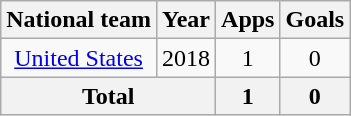<table class="wikitable" style="text-align:center">
<tr>
<th>National team</th>
<th>Year</th>
<th>Apps</th>
<th>Goals</th>
</tr>
<tr>
<td><a href='#'>United States</a></td>
<td>2018</td>
<td>1</td>
<td>0</td>
</tr>
<tr>
<th colspan="2">Total</th>
<th>1</th>
<th>0</th>
</tr>
</table>
